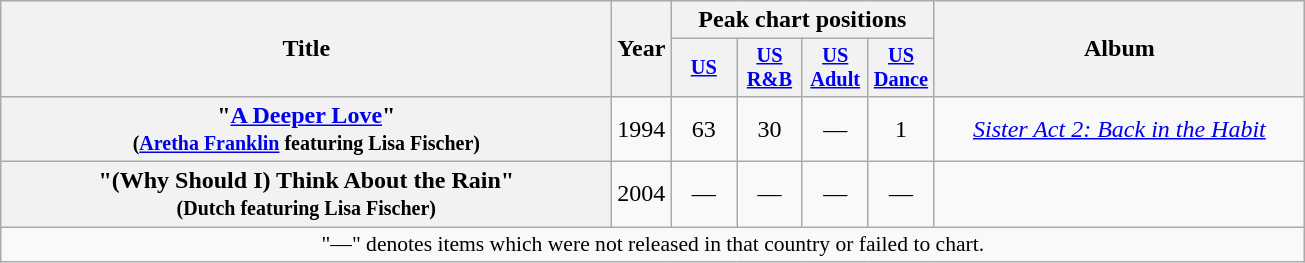<table class="wikitable plainrowheaders" style="text-align:center;" border="1">
<tr>
<th scope="col" rowspan="2" style="width:25em;">Title</th>
<th scope="col" rowspan="2" style="width:1em;">Year</th>
<th scope="col" colspan="4">Peak chart positions</th>
<th scope="col" rowspan="2" style="width:15em;">Album</th>
</tr>
<tr>
<th scope="col" style="width:2.75em;font-size:85%;"><a href='#'>US</a></th>
<th scope="col" style="width:2.75em;font-size:85%;"><a href='#'>US<br>R&B</a></th>
<th scope="col" style="width:2.75em;font-size:85%;"><a href='#'>US<br>Adult</a></th>
<th scope="col" style="width:2.75em;font-size:85%;"><a href='#'>US<br>Dance</a></th>
</tr>
<tr>
<th scope="row">"<a href='#'>A Deeper Love</a>"<br><small>(<a href='#'>Aretha Franklin</a> featuring Lisa Fischer)</small></th>
<td>1994</td>
<td>63</td>
<td>30</td>
<td>—</td>
<td>1</td>
<td><em><a href='#'>Sister Act 2: Back in the Habit</a></em></td>
</tr>
<tr>
<th scope="row">"(Why Should I) Think About the Rain"<br><small>(Dutch featuring Lisa Fischer)</small></th>
<td>2004</td>
<td>—</td>
<td>—</td>
<td>—</td>
<td>—</td>
<td></td>
</tr>
<tr>
<td style="font-size:90%;" colspan="7" align="center">"—" denotes items which were not released in that country or failed to chart.</td>
</tr>
</table>
